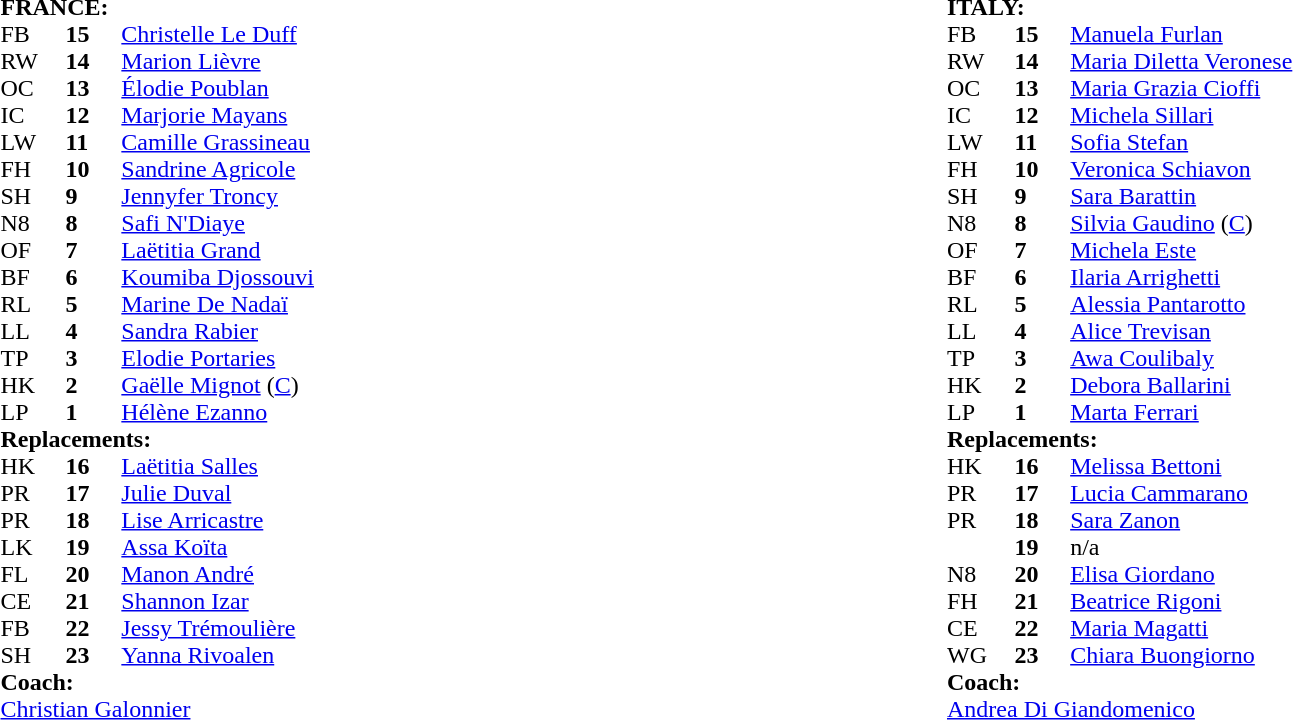<table style="width:100%">
<tr>
<td width="50%"><br><table cellspacing="0" cellpadding="0">
<tr>
<td colspan="4"><strong>FRANCE:</strong></td>
</tr>
<tr>
<th width="3%"></th>
<th width="3%"></th>
<th width="22%"></th>
<th width="22%"></th>
</tr>
<tr>
<td>FB</td>
<td><strong>15</strong></td>
<td><a href='#'>Christelle Le Duff</a></td>
<td></td>
</tr>
<tr>
<td>RW</td>
<td><strong>14</strong></td>
<td><a href='#'>Marion Lièvre</a></td>
</tr>
<tr>
<td>OC</td>
<td><strong>13</strong></td>
<td><a href='#'>Élodie Poublan</a></td>
<td></td>
</tr>
<tr>
<td>IC</td>
<td><strong>12</strong></td>
<td><a href='#'>Marjorie Mayans</a></td>
</tr>
<tr>
<td>LW</td>
<td><strong>11</strong></td>
<td><a href='#'>Camille Grassineau</a></td>
</tr>
<tr>
<td>FH</td>
<td><strong>10</strong></td>
<td><a href='#'>Sandrine Agricole</a></td>
</tr>
<tr>
<td>SH</td>
<td><strong>9</strong></td>
<td><a href='#'>Jennyfer Troncy</a></td>
<td></td>
</tr>
<tr>
<td>N8</td>
<td><strong>8</strong></td>
<td><a href='#'>Safi N'Diaye</a></td>
</tr>
<tr>
<td>OF</td>
<td><strong>7</strong></td>
<td><a href='#'>Laëtitia Grand</a></td>
<td></td>
</tr>
<tr>
<td>BF</td>
<td><strong>6</strong></td>
<td><a href='#'>Koumiba Djossouvi</a></td>
</tr>
<tr>
<td>RL</td>
<td><strong>5</strong></td>
<td><a href='#'>Marine De Nadaï</a></td>
<td></td>
</tr>
<tr>
<td>LL</td>
<td><strong>4</strong></td>
<td><a href='#'>Sandra Rabier</a></td>
</tr>
<tr>
<td>TP</td>
<td><strong>3</strong></td>
<td><a href='#'>Elodie Portaries</a></td>
<td></td>
</tr>
<tr>
<td>HK</td>
<td><strong>2</strong></td>
<td><a href='#'>Gaëlle Mignot</a> (<a href='#'>C</a>)</td>
<td></td>
</tr>
<tr>
<td>LP</td>
<td><strong>1</strong></td>
<td><a href='#'>Hélène Ezanno</a></td>
<td></td>
</tr>
<tr>
<td colspan=4><strong>Replacements:</strong></td>
</tr>
<tr>
<td>HK</td>
<td><strong>16</strong></td>
<td><a href='#'>Laëtitia Salles</a></td>
<td></td>
</tr>
<tr>
<td>PR</td>
<td><strong>17</strong></td>
<td><a href='#'>Julie Duval</a></td>
<td></td>
</tr>
<tr>
<td>PR</td>
<td><strong>18</strong></td>
<td><a href='#'>Lise Arricastre</a></td>
<td></td>
</tr>
<tr>
<td>LK</td>
<td><strong>19</strong></td>
<td><a href='#'>Assa Koïta</a></td>
<td></td>
</tr>
<tr>
<td>FL</td>
<td><strong>20</strong></td>
<td><a href='#'>Manon André</a></td>
<td></td>
</tr>
<tr>
<td>CE</td>
<td><strong>21</strong></td>
<td><a href='#'>Shannon Izar</a></td>
<td></td>
</tr>
<tr>
<td>FB</td>
<td><strong>22</strong></td>
<td><a href='#'>Jessy Trémoulière</a></td>
<td></td>
</tr>
<tr>
<td>SH</td>
<td><strong>23</strong></td>
<td><a href='#'>Yanna Rivoalen</a></td>
<td></td>
</tr>
<tr>
<td colspan="4"><strong>Coach:</strong></td>
</tr>
<tr>
<td colspan="4"> <a href='#'>Christian Galonnier</a></td>
</tr>
<tr>
</tr>
</table>
</td>
<td width="50%"><br><table cellspacing="0" cellpadding="0">
<tr>
<td colspan="4"><strong>ITALY:</strong></td>
</tr>
<tr>
<th width="3%"></th>
<th width="3%"></th>
<th width="22%"></th>
<th width="22%"></th>
</tr>
<tr>
<td>FB</td>
<td><strong>15</strong></td>
<td><a href='#'>Manuela Furlan</a></td>
</tr>
<tr>
<td>RW</td>
<td><strong>14</strong></td>
<td><a href='#'>Maria Diletta Veronese</a></td>
<td></td>
</tr>
<tr>
<td>OC</td>
<td><strong>13</strong></td>
<td><a href='#'>Maria Grazia Cioffi</a></td>
<td></td>
</tr>
<tr>
<td>IC</td>
<td><strong>12</strong></td>
<td><a href='#'>Michela Sillari</a></td>
<td></td>
</tr>
<tr>
<td>LW</td>
<td><strong>11</strong></td>
<td><a href='#'>Sofia Stefan</a></td>
</tr>
<tr>
<td>FH</td>
<td><strong>10</strong></td>
<td><a href='#'>Veronica Schiavon</a></td>
<td></td>
</tr>
<tr>
<td>SH</td>
<td><strong>9</strong></td>
<td><a href='#'>Sara Barattin</a></td>
</tr>
<tr>
<td>N8</td>
<td><strong>8</strong></td>
<td><a href='#'>Silvia Gaudino</a> (<a href='#'>C</a>)</td>
</tr>
<tr>
<td>OF</td>
<td><strong>7</strong></td>
<td><a href='#'>Michela Este</a></td>
</tr>
<tr>
<td>BF</td>
<td><strong>6</strong></td>
<td><a href='#'>Ilaria Arrighetti</a></td>
</tr>
<tr>
<td>RL</td>
<td><strong>5</strong></td>
<td><a href='#'>Alessia Pantarotto</a></td>
</tr>
<tr>
<td>LL</td>
<td><strong>4</strong></td>
<td><a href='#'>Alice Trevisan</a></td>
</tr>
<tr>
<td>TP</td>
<td><strong>3</strong></td>
<td><a href='#'>Awa Coulibaly</a></td>
</tr>
<tr>
<td>HK</td>
<td><strong>2</strong></td>
<td><a href='#'>Debora Ballarini</a></td>
<td></td>
</tr>
<tr>
<td>LP</td>
<td><strong>1</strong></td>
<td><a href='#'>Marta Ferrari</a></td>
</tr>
<tr>
<td colspan=4><strong>Replacements:</strong></td>
</tr>
<tr>
<td>HK</td>
<td><strong>16</strong></td>
<td><a href='#'>Melissa Bettoni</a></td>
<td></td>
</tr>
<tr>
<td>PR</td>
<td><strong>17</strong></td>
<td><a href='#'>Lucia Cammarano</a></td>
</tr>
<tr>
<td>PR</td>
<td><strong>18</strong></td>
<td><a href='#'>Sara Zanon</a></td>
</tr>
<tr>
<td></td>
<td><strong>19</strong></td>
<td>n/a</td>
</tr>
<tr>
<td>N8</td>
<td><strong>20</strong></td>
<td><a href='#'>Elisa Giordano</a></td>
<td></td>
</tr>
<tr>
<td>FH</td>
<td><strong>21</strong></td>
<td><a href='#'>Beatrice Rigoni</a></td>
<td></td>
</tr>
<tr>
<td>CE</td>
<td><strong>22</strong></td>
<td><a href='#'>Maria Magatti</a></td>
<td></td>
</tr>
<tr>
<td>WG</td>
<td><strong>23</strong></td>
<td><a href='#'>Chiara Buongiorno</a></td>
<td></td>
</tr>
<tr>
<td colspan="4"><strong>Coach:</strong></td>
</tr>
<tr>
<td colspan="4"> <a href='#'>Andrea Di Giandomenico</a></td>
</tr>
<tr>
</tr>
</table>
</td>
</tr>
</table>
